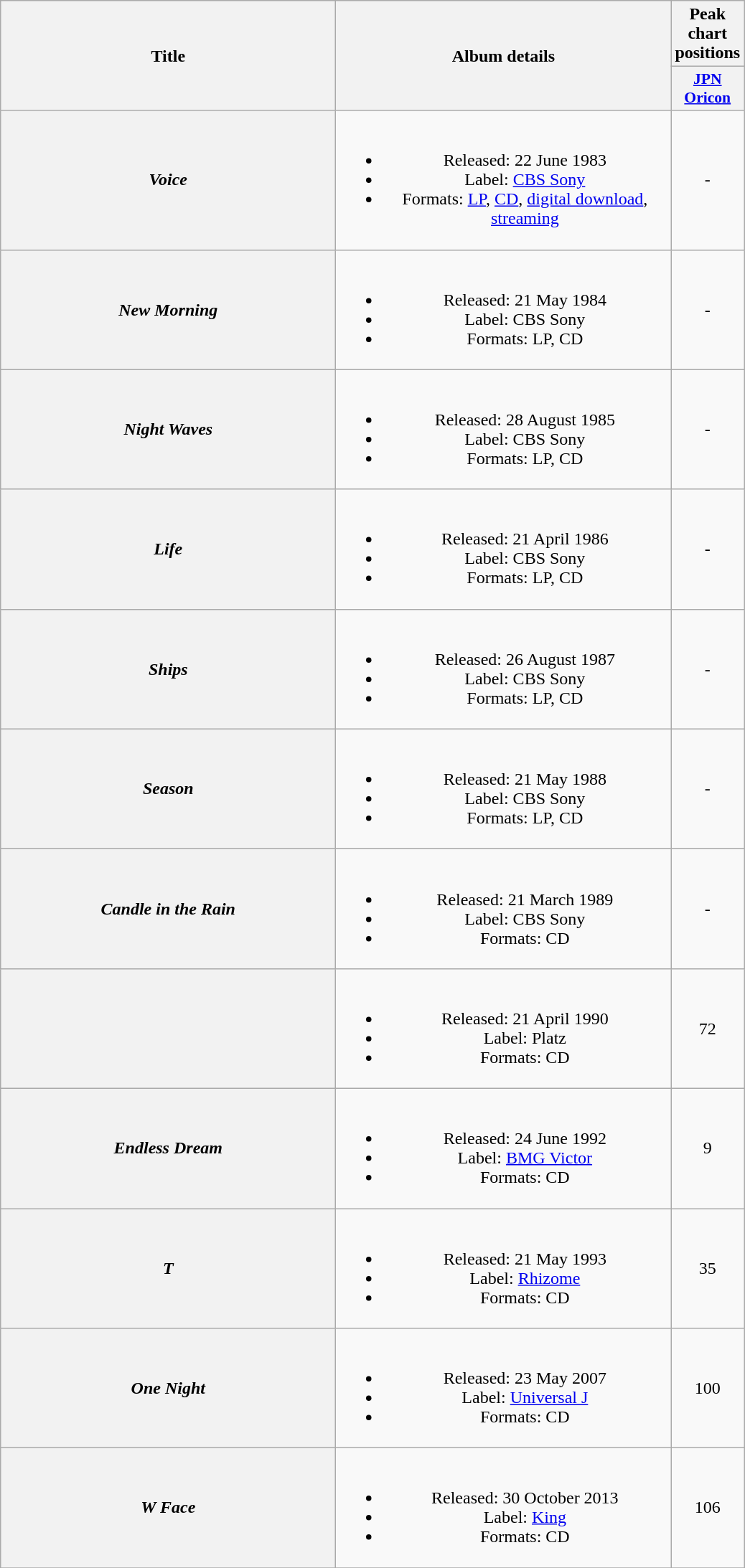<table class="wikitable plainrowheaders" style="text-align:center;">
<tr>
<th scope="col" rowspan="2" style="width:19em;">Title</th>
<th scope="col" rowspan="2" style="width:19em;">Album details</th>
<th scope="col">Peak chart positions</th>
</tr>
<tr>
<th scope="col" style="width:2.9em;font-size:90%;"><a href='#'>JPN<br>Oricon</a><br></th>
</tr>
<tr>
<th scope="row"><em>Voice</em></th>
<td><br><ul><li>Released: 22 June 1983</li><li>Label: <a href='#'>CBS Sony</a></li><li>Formats: <a href='#'>LP</a>, <a href='#'>CD</a>, <a href='#'>digital download</a>, <a href='#'>streaming</a></li></ul></td>
<td>-</td>
</tr>
<tr>
<th scope="row"><em>New Morning</em></th>
<td><br><ul><li>Released: 21 May 1984</li><li>Label: CBS Sony</li><li>Formats: LP, CD</li></ul></td>
<td>-</td>
</tr>
<tr>
<th scope="row"><em>Night Waves</em></th>
<td><br><ul><li>Released: 28 August 1985</li><li>Label: CBS Sony</li><li>Formats: LP, CD</li></ul></td>
<td>-</td>
</tr>
<tr>
<th scope="row"><em>Life</em></th>
<td><br><ul><li>Released: 21 April 1986</li><li>Label: CBS Sony</li><li>Formats: LP, CD</li></ul></td>
<td>-</td>
</tr>
<tr>
<th scope="row"><em>Ships</em></th>
<td><br><ul><li>Released: 26 August 1987</li><li>Label: CBS Sony</li><li>Formats: LP, CD</li></ul></td>
<td>-</td>
</tr>
<tr>
<th scope="row"><em>Season</em></th>
<td><br><ul><li>Released: 21 May 1988</li><li>Label: CBS Sony</li><li>Formats: LP, CD</li></ul></td>
<td>-</td>
</tr>
<tr>
<th scope="row"><em>Candle in the Rain</em></th>
<td><br><ul><li>Released: 21 March 1989</li><li>Label: CBS Sony</li><li>Formats: CD</li></ul></td>
<td>-</td>
</tr>
<tr>
<th scope="row"></th>
<td><br><ul><li>Released: 21 April 1990</li><li>Label: Platz</li><li>Formats: CD</li></ul></td>
<td>72</td>
</tr>
<tr>
<th scope="row"><em>Endless Dream</em></th>
<td><br><ul><li>Released: 24 June 1992</li><li>Label: <a href='#'>BMG Victor</a></li><li>Formats: CD</li></ul></td>
<td>9</td>
</tr>
<tr>
<th scope="row"><em>T</em></th>
<td><br><ul><li>Released: 21 May 1993</li><li>Label: <a href='#'>Rhizome</a></li><li>Formats: CD</li></ul></td>
<td>35</td>
</tr>
<tr>
<th scope="row"><em>One Night</em></th>
<td><br><ul><li>Released: 23 May 2007</li><li>Label: <a href='#'>Universal J</a></li><li>Formats: CD</li></ul></td>
<td>100</td>
</tr>
<tr>
<th scope="row"><em>W Face</em></th>
<td><br><ul><li>Released: 30 October 2013</li><li>Label: <a href='#'>King</a></li><li>Formats: CD</li></ul></td>
<td>106</td>
</tr>
<tr>
</tr>
</table>
